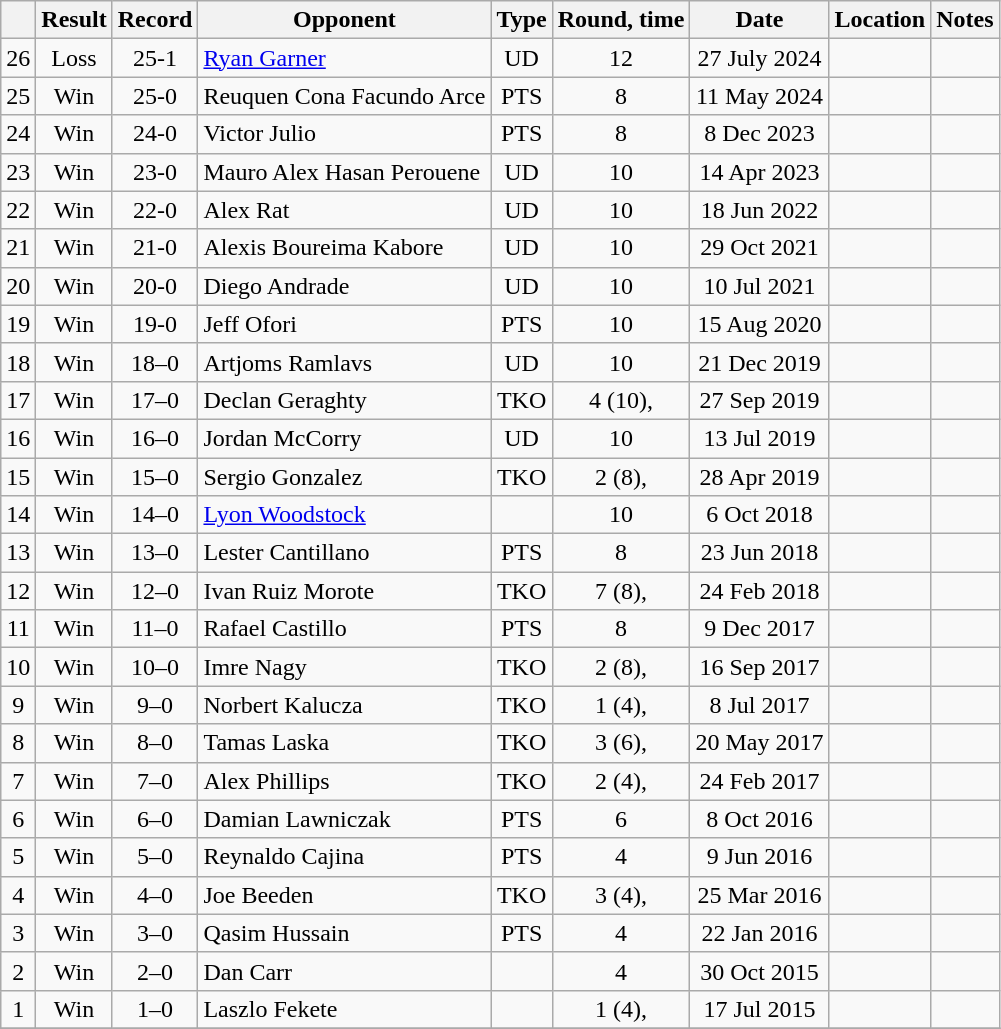<table class="wikitable" style="text-align:center">
<tr>
<th></th>
<th>Result</th>
<th>Record</th>
<th>Opponent</th>
<th>Type</th>
<th>Round, time</th>
<th>Date</th>
<th>Location</th>
<th>Notes</th>
</tr>
<tr>
<td>26</td>
<td>Loss</td>
<td>25-1</td>
<td align=left><a href='#'>Ryan Garner</a></td>
<td>UD</td>
<td>12</td>
<td>27 July 2024</td>
<td align=left></td>
<td align=left></td>
</tr>
<tr>
<td>25</td>
<td>Win</td>
<td>25-0</td>
<td align=left>Reuquen Cona Facundo Arce</td>
<td>PTS</td>
<td>8</td>
<td>11 May 2024</td>
<td align=left></td>
<td></td>
</tr>
<tr>
<td>24</td>
<td>Win</td>
<td>24-0</td>
<td align=left>Victor Julio</td>
<td>PTS</td>
<td>8</td>
<td>8 Dec 2023</td>
<td align=left></td>
<td></td>
</tr>
<tr>
<td>23</td>
<td>Win</td>
<td>23-0</td>
<td align=left>Mauro Alex Hasan Perouene</td>
<td>UD</td>
<td>10</td>
<td>14 Apr 2023</td>
<td align=left></td>
<td></td>
</tr>
<tr>
<td>22</td>
<td>Win</td>
<td>22-0</td>
<td align=left>Alex Rat</td>
<td>UD</td>
<td>10</td>
<td>18 Jun 2022</td>
<td align=left></td>
<td></td>
</tr>
<tr>
<td>21</td>
<td>Win</td>
<td>21-0</td>
<td align=left>Alexis Boureima Kabore</td>
<td>UD</td>
<td>10</td>
<td>29 Oct 2021</td>
<td align=left></td>
<td align=left></td>
</tr>
<tr>
<td>20</td>
<td>Win</td>
<td>20-0</td>
<td align=left>Diego Andrade</td>
<td>UD</td>
<td>10</td>
<td>10 Jul 2021</td>
<td align=left></td>
<td align=left></td>
</tr>
<tr>
<td>19</td>
<td>Win</td>
<td>19-0</td>
<td align=left>Jeff Ofori</td>
<td>PTS</td>
<td>10</td>
<td>15 Aug 2020</td>
<td align=left></td>
<td></td>
</tr>
<tr>
<td>18</td>
<td>Win</td>
<td>18–0</td>
<td align=left>Artjoms Ramlavs</td>
<td>UD</td>
<td>10</td>
<td>21 Dec 2019</td>
<td align=left></td>
<td align=left></td>
</tr>
<tr>
<td>17</td>
<td>Win</td>
<td>17–0</td>
<td align=left>Declan Geraghty</td>
<td>TKO</td>
<td>4 (10), </td>
<td>27 Sep 2019</td>
<td align=left></td>
<td align=left></td>
</tr>
<tr>
<td>16</td>
<td>Win</td>
<td>16–0</td>
<td align=left>Jordan McCorry</td>
<td>UD</td>
<td>10</td>
<td>13 Jul 2019</td>
<td align=left></td>
<td align=left></td>
</tr>
<tr>
<td>15</td>
<td>Win</td>
<td>15–0</td>
<td align=left>Sergio Gonzalez</td>
<td>TKO</td>
<td>2 (8), </td>
<td>28 Apr 2019</td>
<td align=left></td>
<td></td>
</tr>
<tr>
<td>14</td>
<td>Win</td>
<td>14–0</td>
<td align=left><a href='#'>Lyon Woodstock</a></td>
<td></td>
<td>10</td>
<td>6 Oct 2018</td>
<td align=left></td>
<td align=left></td>
</tr>
<tr>
<td>13</td>
<td>Win</td>
<td>13–0</td>
<td align=left>Lester Cantillano</td>
<td>PTS</td>
<td>8</td>
<td>23 Jun 2018</td>
<td align=left></td>
<td></td>
</tr>
<tr>
<td>12</td>
<td>Win</td>
<td>12–0</td>
<td align=left>Ivan Ruiz Morote</td>
<td>TKO</td>
<td>7 (8), </td>
<td>24 Feb 2018</td>
<td align=left></td>
<td></td>
</tr>
<tr>
<td>11</td>
<td>Win</td>
<td>11–0</td>
<td align=left>Rafael Castillo</td>
<td>PTS</td>
<td>8</td>
<td>9 Dec 2017</td>
<td align=left></td>
<td></td>
</tr>
<tr>
<td>10</td>
<td>Win</td>
<td>10–0</td>
<td align=left>Imre Nagy</td>
<td>TKO</td>
<td>2 (8), </td>
<td>16 Sep 2017</td>
<td align=left></td>
<td></td>
</tr>
<tr>
<td>9</td>
<td>Win</td>
<td>9–0</td>
<td align=left>Norbert Kalucza</td>
<td>TKO</td>
<td>1 (4), </td>
<td>8 Jul 2017</td>
<td align=left></td>
<td></td>
</tr>
<tr>
<td>8</td>
<td>Win</td>
<td>8–0</td>
<td align=left>Tamas Laska</td>
<td>TKO</td>
<td>3 (6), </td>
<td>20 May 2017</td>
<td align=left></td>
<td></td>
</tr>
<tr>
<td>7</td>
<td>Win</td>
<td>7–0</td>
<td align=left>Alex Phillips</td>
<td>TKO</td>
<td>2 (4), </td>
<td>24 Feb 2017</td>
<td align=left></td>
<td></td>
</tr>
<tr>
<td>6</td>
<td>Win</td>
<td>6–0</td>
<td align=left>Damian Lawniczak</td>
<td>PTS</td>
<td>6</td>
<td>8 Oct 2016</td>
<td align=left></td>
<td></td>
</tr>
<tr>
<td>5</td>
<td>Win</td>
<td>5–0</td>
<td align=left>Reynaldo Cajina</td>
<td>PTS</td>
<td>4</td>
<td>9 Jun 2016</td>
<td align=left></td>
<td></td>
</tr>
<tr>
<td>4</td>
<td>Win</td>
<td>4–0</td>
<td align=left>Joe Beeden</td>
<td>TKO</td>
<td>3 (4), </td>
<td>25 Mar 2016</td>
<td align=left></td>
<td></td>
</tr>
<tr>
<td>3</td>
<td>Win</td>
<td>3–0</td>
<td align=left>Qasim Hussain</td>
<td>PTS</td>
<td>4</td>
<td>22 Jan 2016</td>
<td align=left></td>
<td></td>
</tr>
<tr>
<td>2</td>
<td>Win</td>
<td>2–0</td>
<td align=left>Dan Carr</td>
<td></td>
<td>4</td>
<td>30 Oct 2015</td>
<td align=left></td>
<td></td>
</tr>
<tr>
<td>1</td>
<td>Win</td>
<td>1–0</td>
<td align=left>Laszlo Fekete</td>
<td></td>
<td>1 (4), </td>
<td>17 Jul 2015</td>
<td align=left></td>
<td></td>
</tr>
<tr>
</tr>
</table>
